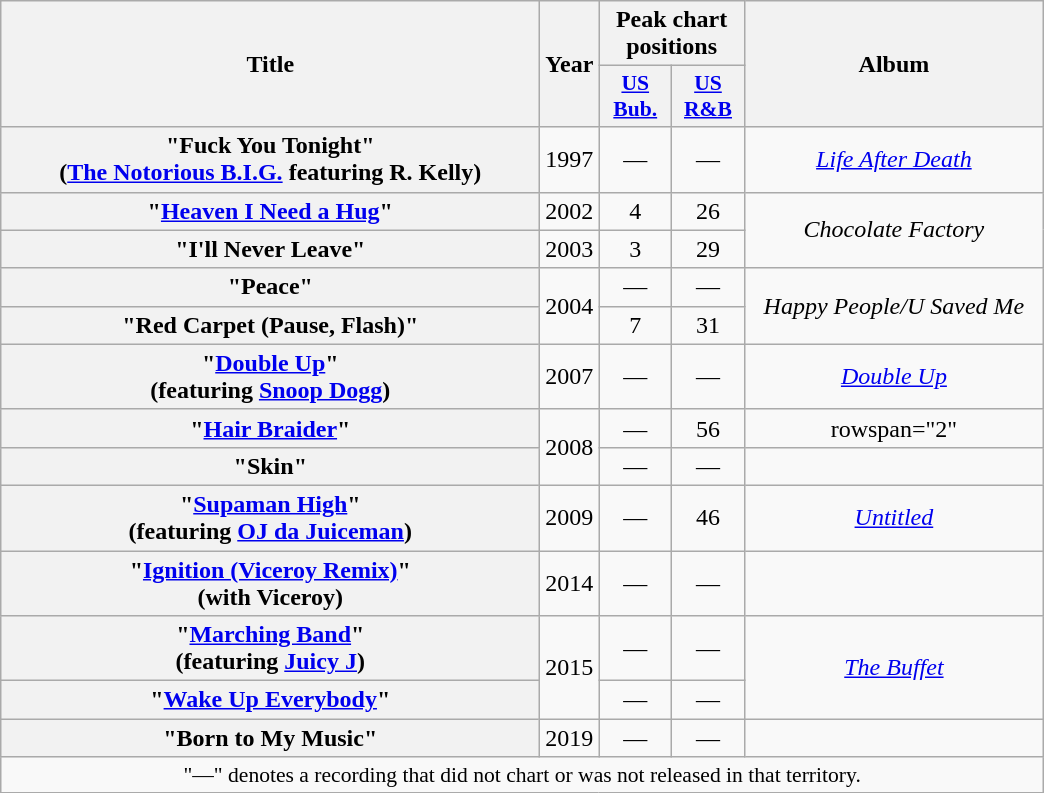<table class="wikitable plainrowheaders" style="text-align:center;">
<tr>
<th scope="col" rowspan="2" style="width:22em;">Title</th>
<th scope="col" rowspan="2">Year</th>
<th scope="col" colspan="2">Peak chart positions</th>
<th scope="col" rowspan="2" style="width:12em;">Album</th>
</tr>
<tr>
<th scope="col" style="width:2.9em;font-size:90%;"><a href='#'>US<br>Bub.</a><br></th>
<th scope="col" style="width:2.9em;font-size:90%;"><a href='#'>US<br>R&B</a><br></th>
</tr>
<tr>
<th scope="row">"Fuck You Tonight"<br><span>(<a href='#'>The Notorious B.I.G.</a> featuring R. Kelly)</span></th>
<td>1997</td>
<td>—</td>
<td>—</td>
<td><em><a href='#'>Life After Death</a></em></td>
</tr>
<tr>
<th scope="row">"<a href='#'>Heaven I Need a Hug</a>"</th>
<td>2002</td>
<td>4</td>
<td>26</td>
<td rowspan="2"><em>Chocolate Factory</em></td>
</tr>
<tr>
<th scope="row">"I'll Never Leave"</th>
<td>2003</td>
<td>3</td>
<td>29</td>
</tr>
<tr>
<th scope="row">"Peace"</th>
<td rowspan="2">2004</td>
<td>—</td>
<td>—</td>
<td rowspan="2"><em>Happy People/U Saved Me</em></td>
</tr>
<tr>
<th scope="row">"Red Carpet (Pause, Flash)"</th>
<td>7</td>
<td>31</td>
</tr>
<tr>
<th scope="row">"<a href='#'>Double Up</a>"<br><span>(featuring <a href='#'>Snoop Dogg</a>)</span></th>
<td>2007</td>
<td>—</td>
<td>—</td>
<td><em><a href='#'>Double Up</a></em></td>
</tr>
<tr>
<th scope="row">"<a href='#'>Hair Braider</a>"</th>
<td rowspan="2">2008</td>
<td>—</td>
<td>56</td>
<td>rowspan="2" </td>
</tr>
<tr>
<th scope="row">"Skin"</th>
<td>—</td>
<td>—</td>
</tr>
<tr>
<th scope="row">"<a href='#'>Supaman High</a>"<br><span>(featuring <a href='#'>OJ da Juiceman</a>)</span></th>
<td>2009</td>
<td>—</td>
<td>46</td>
<td><em><a href='#'>Untitled</a></em></td>
</tr>
<tr>
<th scope="row">"<a href='#'>Ignition (Viceroy Remix)</a>"<br><span>(with Viceroy)</span></th>
<td>2014</td>
<td>—</td>
<td>—</td>
<td></td>
</tr>
<tr>
<th scope="row">"<a href='#'>Marching Band</a>"<br><span>(featuring <a href='#'>Juicy J</a>)</span></th>
<td rowspan="2">2015</td>
<td>—</td>
<td>—</td>
<td rowspan="2"><em><a href='#'>The Buffet</a></em></td>
</tr>
<tr>
<th scope="row">"<a href='#'>Wake Up Everybody</a>"</th>
<td>—</td>
<td>—</td>
</tr>
<tr>
<th scope="row">"Born to My Music"</th>
<td>2019</td>
<td>—</td>
<td>—</td>
<td></td>
</tr>
<tr>
<td colspan="14" style="font-size:90%">"—" denotes a recording that did not chart or was not released in that territory.</td>
</tr>
</table>
